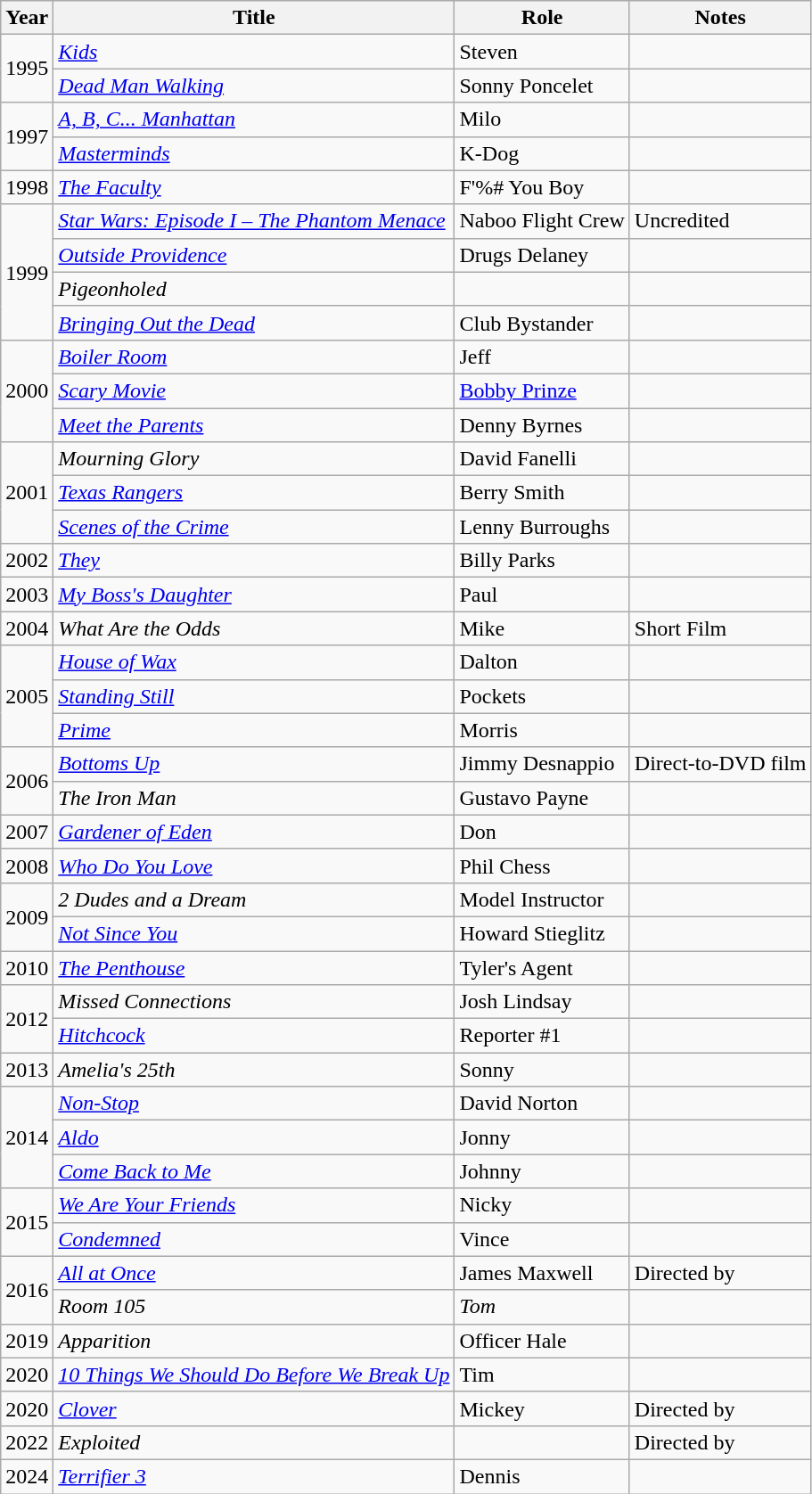<table class="wikitable sortable">
<tr>
<th>Year</th>
<th>Title</th>
<th>Role</th>
<th>Notes</th>
</tr>
<tr>
<td rowspan="2">1995</td>
<td><em><a href='#'>Kids</a></em></td>
<td>Steven</td>
<td></td>
</tr>
<tr>
<td><em><a href='#'>Dead Man Walking</a></em></td>
<td>Sonny Poncelet</td>
<td></td>
</tr>
<tr>
<td rowspan="2">1997</td>
<td><em><a href='#'>A, B, C... Manhattan</a></em></td>
<td>Milo</td>
<td></td>
</tr>
<tr>
<td><em><a href='#'>Masterminds</a></em></td>
<td>K-Dog</td>
<td></td>
</tr>
<tr>
<td>1998</td>
<td><em><a href='#'>The Faculty</a></em></td>
<td>F'%# You Boy</td>
<td></td>
</tr>
<tr>
<td rowspan="4">1999</td>
<td><em><a href='#'>Star Wars: Episode I – The Phantom Menace</a></em></td>
<td>Naboo Flight Crew</td>
<td>Uncredited</td>
</tr>
<tr>
<td><em><a href='#'>Outside Providence</a></em></td>
<td>Drugs Delaney</td>
<td></td>
</tr>
<tr>
<td><em>Pigeonholed</em></td>
<td></td>
<td></td>
</tr>
<tr>
<td><em><a href='#'>Bringing Out the Dead</a></em></td>
<td>Club Bystander</td>
<td></td>
</tr>
<tr>
<td rowspan="3">2000</td>
<td><em><a href='#'>Boiler Room</a></em></td>
<td>Jeff</td>
<td></td>
</tr>
<tr>
<td><em><a href='#'>Scary Movie</a></em></td>
<td><a href='#'>Bobby Prinze</a></td>
<td></td>
</tr>
<tr>
<td><em><a href='#'>Meet the Parents</a></em></td>
<td>Denny Byrnes</td>
<td></td>
</tr>
<tr>
<td rowspan="3">2001</td>
<td><em>Mourning Glory</em></td>
<td>David Fanelli</td>
<td></td>
</tr>
<tr>
<td><em><a href='#'>Texas Rangers</a></em></td>
<td>Berry Smith</td>
<td></td>
</tr>
<tr>
<td><em><a href='#'>Scenes of the Crime</a></em></td>
<td>Lenny Burroughs</td>
<td></td>
</tr>
<tr>
<td>2002</td>
<td><em><a href='#'>They</a></em></td>
<td>Billy Parks</td>
<td></td>
</tr>
<tr>
<td>2003</td>
<td><em><a href='#'>My Boss's Daughter</a></em></td>
<td>Paul</td>
<td></td>
</tr>
<tr>
<td>2004</td>
<td><em>What Are the Odds</em></td>
<td>Mike</td>
<td>Short Film</td>
</tr>
<tr>
<td rowspan="3">2005</td>
<td><em><a href='#'>House of Wax</a></em></td>
<td>Dalton</td>
<td></td>
</tr>
<tr>
<td><em><a href='#'>Standing Still</a></em></td>
<td>Pockets</td>
<td></td>
</tr>
<tr>
<td><em><a href='#'>Prime</a></em></td>
<td>Morris</td>
<td></td>
</tr>
<tr>
<td rowspan="2">2006</td>
<td><em><a href='#'>Bottoms Up</a></em></td>
<td>Jimmy Desnappio</td>
<td>Direct-to-DVD film</td>
</tr>
<tr>
<td><em>The Iron Man</em></td>
<td>Gustavo Payne</td>
<td></td>
</tr>
<tr>
<td>2007</td>
<td><em><a href='#'>Gardener of Eden</a></em></td>
<td>Don</td>
<td></td>
</tr>
<tr>
<td>2008</td>
<td><em><a href='#'>Who Do You Love</a></em></td>
<td>Phil Chess</td>
<td></td>
</tr>
<tr>
<td rowspan="2">2009</td>
<td><em>2 Dudes and a Dream</em></td>
<td>Model Instructor</td>
<td></td>
</tr>
<tr>
<td><em><a href='#'>Not Since You</a></em></td>
<td>Howard Stieglitz</td>
<td></td>
</tr>
<tr>
<td>2010</td>
<td><em><a href='#'>The Penthouse</a></em></td>
<td>Tyler's Agent</td>
<td></td>
</tr>
<tr>
<td rowspan="2">2012</td>
<td><em>Missed Connections</em></td>
<td>Josh Lindsay</td>
<td></td>
</tr>
<tr>
<td><em><a href='#'>Hitchcock</a></em></td>
<td>Reporter #1</td>
<td></td>
</tr>
<tr>
<td>2013</td>
<td><em>Amelia's 25th</em></td>
<td>Sonny</td>
<td></td>
</tr>
<tr>
<td rowspan="3">2014</td>
<td><em><a href='#'>Non-Stop</a></em></td>
<td>David Norton</td>
<td></td>
</tr>
<tr>
<td><em><a href='#'>Aldo</a></em></td>
<td>Jonny</td>
<td></td>
</tr>
<tr>
<td><em><a href='#'>Come Back to Me</a></em></td>
<td>Johnny</td>
<td></td>
</tr>
<tr>
<td rowspan="2">2015</td>
<td><em><a href='#'>We Are Your Friends</a></em></td>
<td>Nicky</td>
<td></td>
</tr>
<tr>
<td><em><a href='#'>Condemned</a></em></td>
<td>Vince</td>
<td></td>
</tr>
<tr>
<td rowspan="2">2016</td>
<td><em><a href='#'>All at Once</a></em></td>
<td>James Maxwell</td>
<td>Directed by</td>
</tr>
<tr>
<td><em>Room 105</em></td>
<td><em>Tom</em></td>
<td></td>
</tr>
<tr>
<td>2019</td>
<td><em>Apparition</em></td>
<td>Officer Hale</td>
<td></td>
</tr>
<tr>
<td>2020</td>
<td><em><a href='#'>10 Things We Should Do Before We Break Up</a></em></td>
<td>Tim</td>
<td></td>
</tr>
<tr>
<td>2020</td>
<td><em><a href='#'>Clover</a></em></td>
<td>Mickey</td>
<td>Directed by</td>
</tr>
<tr>
<td>2022</td>
<td><em>Exploited</em></td>
<td></td>
<td>Directed by</td>
</tr>
<tr>
<td>2024</td>
<td><em><a href='#'>Terrifier 3</a></em></td>
<td>Dennis</td>
<td></td>
</tr>
</table>
